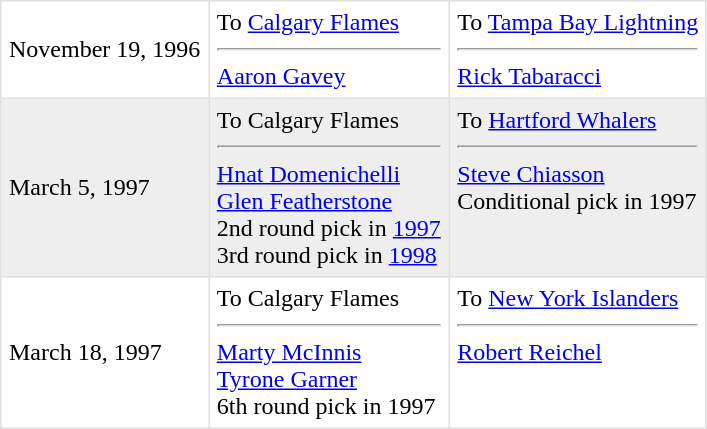<table border=1 style="border-collapse:collapse" bordercolor="#DFDFDF"  cellpadding="5">
<tr>
<td>November 19, 1996</td>
<td valign="top">To  <a href='#'>Calgary Flames</a> <hr><a href='#'>Aaron Gavey</a></td>
<td valign="top">To  <a href='#'>Tampa Bay Lightning</a> <hr><a href='#'>Rick Tabaracci</a></td>
</tr>
<tr bgcolor="#eeeeee">
<td>March 5, 1997</td>
<td valign="top">To  Calgary Flames <hr><a href='#'>Hnat Domenichelli</a><br><a href='#'>Glen Featherstone</a><br>2nd round pick in <a href='#'>1997</a><br>3rd round pick in <a href='#'>1998</a></td>
<td valign="top">To  <a href='#'>Hartford Whalers</a> <hr><a href='#'>Steve Chiasson</a><br>Conditional pick in 1997</td>
</tr>
<tr>
<td>March 18, 1997</td>
<td valign="top">To  Calgary Flames <hr><a href='#'>Marty McInnis</a><br><a href='#'>Tyrone Garner</a><br>6th round pick in 1997</td>
<td valign="top">To  <a href='#'>New York Islanders</a> <hr><a href='#'>Robert Reichel</a></td>
</tr>
</table>
